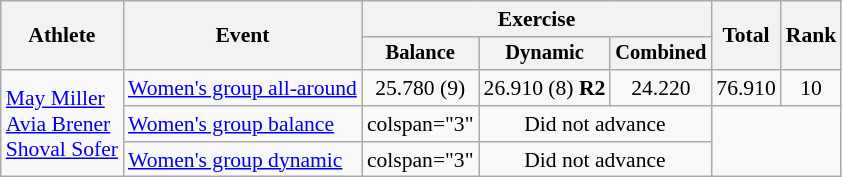<table class="wikitable" style="font-size:90%">
<tr>
<th rowspan=2>Athlete</th>
<th rowspan=2>Event</th>
<th colspan=3>Exercise</th>
<th rowspan=2>Total</th>
<th rowspan=2>Rank</th>
</tr>
<tr style="font-size:95%">
<th>Balance</th>
<th>Dynamic</th>
<th>Combined</th>
</tr>
<tr align=center>
<td rowspan="3" align=left><a href='#'>May Miller</a><br><a href='#'>Avia Brener</a><br><a href='#'>Shoval Sofer</a></td>
<td align=left><a href='#'>Women's group all-around</a></td>
<td>25.780 (9)</td>
<td>26.910 (8) <strong>R2</strong></td>
<td>24.220</td>
<td>76.910</td>
<td>10</td>
</tr>
<tr align=center>
<td align=left><a href='#'>Women's group balance</a></td>
<td>colspan="3" </td>
<td colspan="2">Did not advance</td>
</tr>
<tr align=center>
<td align=left><a href='#'>Women's group dynamic</a></td>
<td>colspan="3" </td>
<td colspan="2">Did not advance</td>
</tr>
</table>
